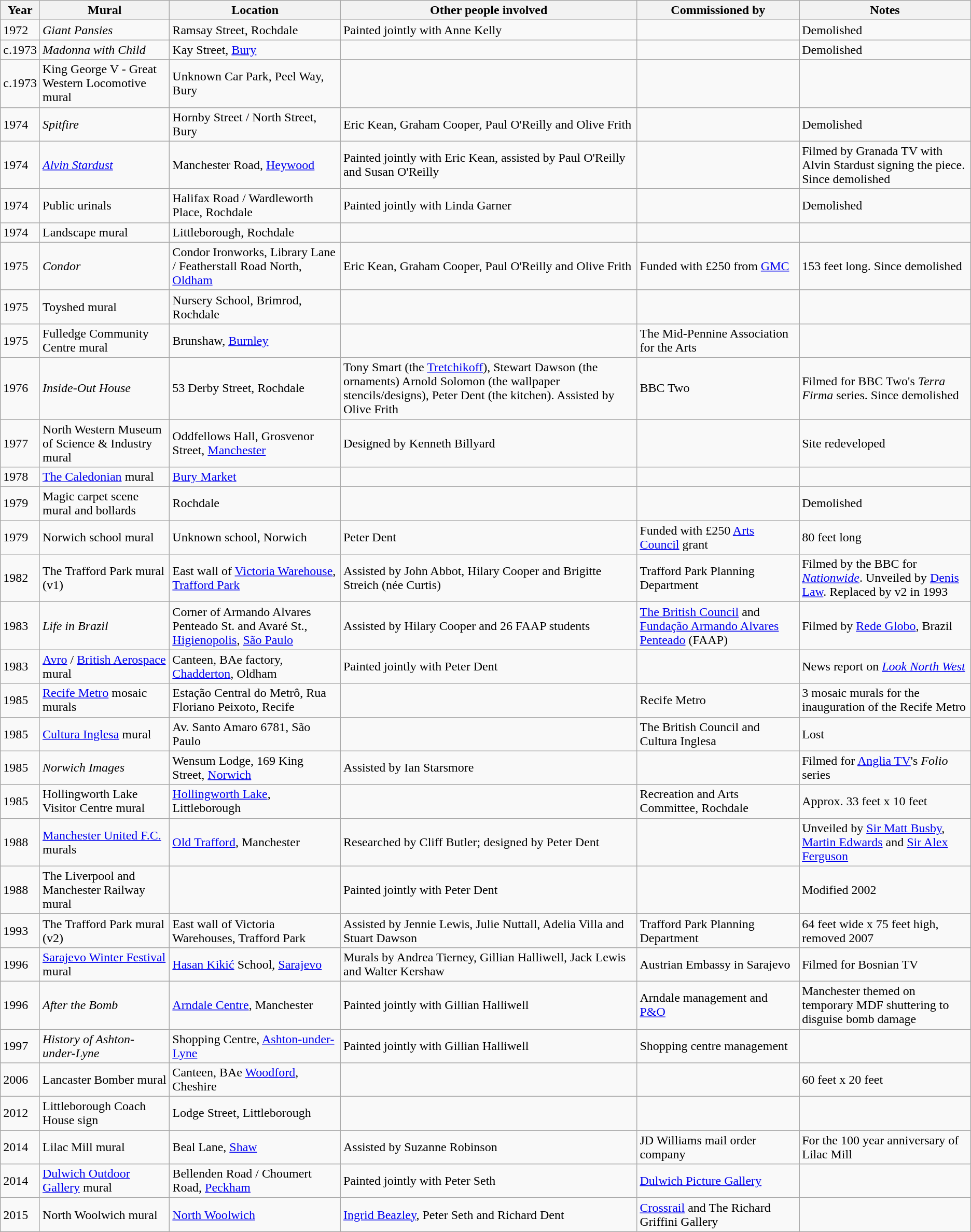<table class="wikitable">
<tr>
<th>Year</th>
<th>Mural</th>
<th>Location</th>
<th>Other people involved</th>
<th>Commissioned by</th>
<th>Notes</th>
</tr>
<tr>
<td>1972</td>
<td><em>Giant Pansies</em></td>
<td>Ramsay Street, Rochdale</td>
<td>Painted jointly with Anne Kelly</td>
<td></td>
<td>Demolished</td>
</tr>
<tr>
<td>c.1973</td>
<td><em>Madonna with Child</em></td>
<td>Kay Street, <a href='#'>Bury</a></td>
<td></td>
<td></td>
<td>Demolished</td>
</tr>
<tr>
<td>c.1973</td>
<td>King George V - Great Western Locomotive mural</td>
<td>Unknown Car Park, Peel Way, Bury</td>
<td></td>
<td></td>
<td></td>
</tr>
<tr>
<td>1974</td>
<td><em>Spitfire</em></td>
<td>Hornby Street / North Street, Bury</td>
<td>Eric Kean, Graham Cooper, Paul O'Reilly and Olive Frith</td>
<td></td>
<td>Demolished</td>
</tr>
<tr>
<td>1974</td>
<td><em><a href='#'>Alvin Stardust</a></em></td>
<td>Manchester Road, <a href='#'>Heywood</a></td>
<td>Painted jointly with Eric Kean, assisted by Paul O'Reilly and Susan O'Reilly</td>
<td></td>
<td>Filmed by Granada TV with Alvin Stardust signing the piece. Since demolished</td>
</tr>
<tr>
<td>1974</td>
<td>Public urinals</td>
<td>Halifax Road / Wardleworth Place, Rochdale</td>
<td>Painted jointly with Linda Garner</td>
<td></td>
<td>Demolished</td>
</tr>
<tr>
<td>1974</td>
<td>Landscape mural</td>
<td>Littleborough, Rochdale</td>
<td></td>
<td></td>
<td></td>
</tr>
<tr>
<td>1975</td>
<td><em>Condor</em></td>
<td>Condor Ironworks, Library Lane / Featherstall Road North, <a href='#'>Oldham</a></td>
<td>Eric Kean, Graham Cooper, Paul O'Reilly and Olive Frith</td>
<td>Funded with £250 from <a href='#'>GMC</a></td>
<td>153 feet long. Since demolished</td>
</tr>
<tr>
<td>1975</td>
<td>Toyshed mural</td>
<td>Nursery School, Brimrod, Rochdale</td>
<td></td>
<td></td>
<td></td>
</tr>
<tr>
<td>1975</td>
<td>Fulledge Community Centre mural</td>
<td>Brunshaw, <a href='#'>Burnley</a></td>
<td></td>
<td>The Mid-Pennine Association for the Arts</td>
<td></td>
</tr>
<tr>
<td>1976</td>
<td><em>Inside-Out House</em></td>
<td>53 Derby Street, Rochdale</td>
<td>Tony Smart (the <a href='#'>Tretchikoff</a>), Stewart Dawson (the ornaments) Arnold Solomon (the wallpaper stencils/designs), Peter Dent (the kitchen). Assisted by Olive Frith</td>
<td>BBC Two</td>
<td>Filmed for BBC Two's <em>Terra Firma</em> series. Since demolished</td>
</tr>
<tr>
<td>1977</td>
<td>North Western Museum of Science & Industry mural</td>
<td>Oddfellows Hall, Grosvenor Street, <a href='#'>Manchester</a></td>
<td>Designed by Kenneth Billyard</td>
<td></td>
<td>Site redeveloped</td>
</tr>
<tr>
<td>1978</td>
<td><a href='#'>The Caledonian</a> mural</td>
<td><a href='#'>Bury Market</a></td>
<td></td>
<td></td>
<td></td>
</tr>
<tr>
<td>1979</td>
<td>Magic carpet scene mural and bollards</td>
<td>Rochdale</td>
<td></td>
<td></td>
<td>Demolished</td>
</tr>
<tr>
<td>1979</td>
<td>Norwich school mural</td>
<td>Unknown school, Norwich</td>
<td>Peter Dent</td>
<td>Funded with £250 <a href='#'>Arts Council</a> grant</td>
<td>80 feet long</td>
</tr>
<tr>
<td>1982</td>
<td>The Trafford Park mural (v1)</td>
<td>East wall of <a href='#'>Victoria Warehouse</a>, <a href='#'>Trafford Park</a></td>
<td>Assisted by John Abbot, Hilary Cooper and Brigitte Streich (née Curtis)</td>
<td>Trafford Park Planning Department</td>
<td>Filmed by the BBC for <em><a href='#'>Nationwide</a></em>. Unveiled by <a href='#'>Denis Law</a>. Replaced by v2 in 1993</td>
</tr>
<tr>
<td>1983</td>
<td><em>Life in Brazil</em></td>
<td>Corner of Armando Alvares Penteado St. and Avaré St., <a href='#'>Higienopolis</a>, <a href='#'>São Paulo</a></td>
<td>Assisted by Hilary Cooper and 26 FAAP students</td>
<td><a href='#'>The British Council</a> and <a href='#'>Fundação Armando Alvares Penteado</a> (FAAP)</td>
<td>Filmed by <a href='#'>Rede Globo</a>, Brazil</td>
</tr>
<tr>
<td>1983</td>
<td><a href='#'>Avro</a> / <a href='#'>British Aerospace</a> mural</td>
<td>Canteen, BAe factory, <a href='#'>Chadderton</a>, Oldham</td>
<td>Painted jointly with Peter Dent</td>
<td></td>
<td>News report on <em><a href='#'>Look North West</a></em></td>
</tr>
<tr>
<td>1985</td>
<td><a href='#'>Recife Metro</a> mosaic murals</td>
<td>Estação Central do Metrô, Rua Floriano Peixoto, Recife</td>
<td></td>
<td>Recife Metro</td>
<td>3 mosaic murals for the inauguration of the Recife Metro</td>
</tr>
<tr>
<td>1985</td>
<td><a href='#'>Cultura Inglesa</a> mural</td>
<td>Av. Santo Amaro 6781, São Paulo</td>
<td></td>
<td>The British Council and Cultura Inglesa</td>
<td>Lost</td>
</tr>
<tr>
<td>1985</td>
<td><em>Norwich Images</em></td>
<td>Wensum Lodge, 169 King Street, <a href='#'>Norwich</a></td>
<td>Assisted by Ian Starsmore</td>
<td></td>
<td>Filmed for <a href='#'>Anglia TV</a>'s <em>Folio</em> series</td>
</tr>
<tr>
<td>1985</td>
<td>Hollingworth Lake Visitor Centre mural</td>
<td><a href='#'>Hollingworth Lake</a>, Littleborough</td>
<td></td>
<td>Recreation and Arts Committee, Rochdale</td>
<td>Approx. 33 feet x 10 feet</td>
</tr>
<tr>
<td>1988</td>
<td><a href='#'>Manchester United F.C.</a> murals</td>
<td><a href='#'>Old Trafford</a>, Manchester</td>
<td>Researched by Cliff Butler; designed by Peter Dent</td>
<td></td>
<td>Unveiled by <a href='#'>Sir Matt Busby</a>, <a href='#'>Martin Edwards</a> and <a href='#'>Sir Alex Ferguson</a></td>
</tr>
<tr>
<td>1988</td>
<td>The Liverpool and Manchester Railway mural</td>
<td></td>
<td>Painted jointly with Peter Dent</td>
<td></td>
<td>Modified 2002</td>
</tr>
<tr>
<td>1993</td>
<td>The Trafford Park mural (v2)</td>
<td>East wall of Victoria Warehouses, Trafford Park</td>
<td>Assisted by Jennie Lewis, Julie Nuttall, Adelia Villa and Stuart Dawson</td>
<td>Trafford Park Planning Department</td>
<td>64 feet wide x 75 feet high, removed 2007</td>
</tr>
<tr>
<td>1996</td>
<td><a href='#'>Sarajevo Winter Festival</a> mural</td>
<td><a href='#'>Hasan Kikić</a> School, <a href='#'>Sarajevo</a></td>
<td>Murals by Andrea Tierney, Gillian Halliwell, Jack Lewis and Walter Kershaw</td>
<td>Austrian Embassy in Sarajevo</td>
<td>Filmed for Bosnian TV</td>
</tr>
<tr>
<td>1996</td>
<td><em>After the Bomb</em></td>
<td><a href='#'>Arndale Centre</a>, Manchester</td>
<td>Painted jointly with Gillian Halliwell</td>
<td>Arndale management and <a href='#'>P&O</a></td>
<td>Manchester themed on temporary MDF shuttering to disguise bomb damage</td>
</tr>
<tr>
<td>1997</td>
<td><em>History of Ashton-under-Lyne</em></td>
<td>Shopping Centre, <a href='#'>Ashton-under-Lyne</a></td>
<td>Painted jointly with Gillian Halliwell</td>
<td>Shopping centre management</td>
<td></td>
</tr>
<tr>
<td>2006</td>
<td>Lancaster Bomber mural</td>
<td>Canteen, BAe <a href='#'>Woodford</a>, Cheshire</td>
<td></td>
<td></td>
<td>60 feet x 20 feet</td>
</tr>
<tr>
<td>2012</td>
<td>Littleborough Coach House sign</td>
<td>Lodge Street, Littleborough</td>
<td></td>
<td></td>
<td></td>
</tr>
<tr>
<td>2014</td>
<td>Lilac Mill mural</td>
<td>Beal Lane, <a href='#'>Shaw</a></td>
<td>Assisted by Suzanne Robinson</td>
<td>JD Williams mail order company</td>
<td>For the 100 year anniversary of Lilac Mill</td>
</tr>
<tr>
<td>2014</td>
<td><a href='#'>Dulwich Outdoor Gallery</a> mural</td>
<td>Bellenden Road / Choumert Road, <a href='#'>Peckham</a></td>
<td>Painted jointly with Peter Seth</td>
<td><a href='#'>Dulwich Picture Gallery</a></td>
<td></td>
</tr>
<tr>
<td>2015</td>
<td>North Woolwich mural</td>
<td><a href='#'>North Woolwich</a></td>
<td><a href='#'>Ingrid Beazley</a>, Peter Seth and Richard Dent</td>
<td><a href='#'>Crossrail</a> and The Richard Griffini Gallery</td>
<td></td>
</tr>
</table>
